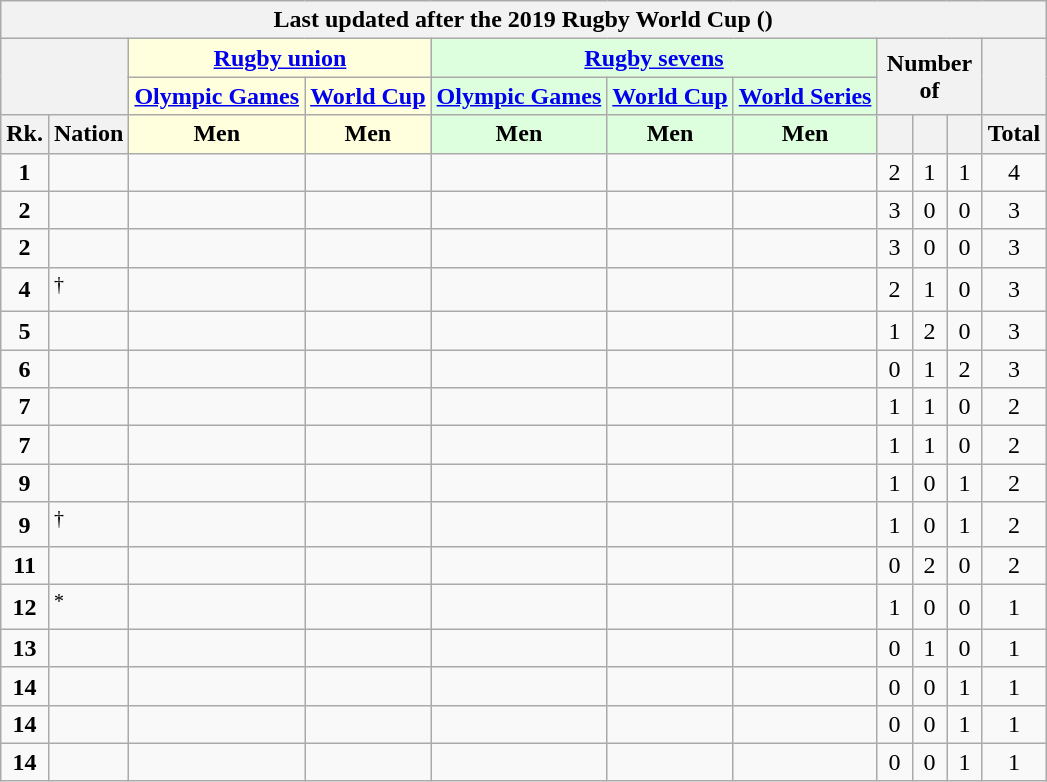<table class="wikitable" style="margin-top: 0em; text-align: center; font-size: 100%;">
<tr>
<th colspan="11">Last updated after the 2019 Rugby World Cup ()</th>
</tr>
<tr>
<th rowspan="2" colspan="2"></th>
<th colspan="2" style="background: #ffd;"><a href='#'>Rugby union</a></th>
<th colspan="3" style="background: #dfd;"><a href='#'>Rugby sevens</a></th>
<th rowspan="2" colspan="3">Number of</th>
<th rowspan="2"></th>
</tr>
<tr>
<th style="background: #ffd;"><a href='#'>Olympic Games</a></th>
<th style="background: #ffd;"><a href='#'>World Cup</a></th>
<th style="background: #dfd;"><a href='#'>Olympic Games</a></th>
<th style="background: #dfd;"><a href='#'>World Cup</a></th>
<th style="background: #dfd;"><a href='#'>World Series</a></th>
</tr>
<tr>
<th style="width: 1em;">Rk.</th>
<th>Nation</th>
<th style="background: #ffd;">Men</th>
<th style="background: #ffd;">Men</th>
<th style="background: #dfd;">Men</th>
<th style="background: #dfd;">Men</th>
<th style="background: #dfd;">Men</th>
<th style="width: 1em;"></th>
<th style="width: 1em;"></th>
<th style="width: 1em;"></th>
<th style="width: 1em;">Total</th>
</tr>
<tr>
<td><strong>1</strong></td>
<td style="text-align: left;"></td>
<td></td>
<td></td>
<td></td>
<td></td>
<td></td>
<td>2</td>
<td>1</td>
<td>1</td>
<td>4</td>
</tr>
<tr>
<td><strong>2</strong></td>
<td style="text-align: left;"></td>
<td></td>
<td></td>
<td></td>
<td></td>
<td></td>
<td>3</td>
<td>0</td>
<td>0</td>
<td>3</td>
</tr>
<tr>
<td><strong>2</strong></td>
<td style="text-align: left;"></td>
<td></td>
<td></td>
<td></td>
<td></td>
<td></td>
<td>3</td>
<td>0</td>
<td>0</td>
<td>3</td>
</tr>
<tr>
<td><strong>4</strong></td>
<td style="text-align: left;"><sup>†</sup></td>
<td></td>
<td></td>
<td></td>
<td></td>
<td></td>
<td>2</td>
<td>1</td>
<td>0</td>
<td>3</td>
</tr>
<tr>
<td><strong>5</strong></td>
<td style="text-align: left;"></td>
<td></td>
<td></td>
<td></td>
<td></td>
<td></td>
<td>1</td>
<td>2</td>
<td>0</td>
<td>3</td>
</tr>
<tr>
<td><strong>6</strong></td>
<td style="text-align: left;"></td>
<td></td>
<td></td>
<td></td>
<td></td>
<td></td>
<td>0</td>
<td>1</td>
<td>2</td>
<td>3</td>
</tr>
<tr>
<td><strong>7</strong></td>
<td style="text-align: left;"></td>
<td></td>
<td></td>
<td></td>
<td></td>
<td></td>
<td>1</td>
<td>1</td>
<td>0</td>
<td>2</td>
</tr>
<tr>
<td><strong>7</strong></td>
<td style="text-align: left;"></td>
<td></td>
<td></td>
<td></td>
<td></td>
<td></td>
<td>1</td>
<td>1</td>
<td>0</td>
<td>2</td>
</tr>
<tr>
<td><strong>9</strong></td>
<td style="text-align: left;"></td>
<td></td>
<td></td>
<td></td>
<td></td>
<td></td>
<td>1</td>
<td>0</td>
<td>1</td>
<td>2</td>
</tr>
<tr>
<td><strong>9</strong></td>
<td style="text-align: left;"><sup>†</sup></td>
<td></td>
<td></td>
<td></td>
<td></td>
<td></td>
<td>1</td>
<td>0</td>
<td>1</td>
<td>2</td>
</tr>
<tr>
<td><strong>11</strong></td>
<td style="text-align: left;"></td>
<td></td>
<td></td>
<td></td>
<td></td>
<td></td>
<td>0</td>
<td>2</td>
<td>0</td>
<td>2</td>
</tr>
<tr>
<td><strong>12</strong></td>
<td style="text-align: left;"><em></em><sup>*</sup></td>
<td></td>
<td></td>
<td></td>
<td></td>
<td></td>
<td>1</td>
<td>0</td>
<td>0</td>
<td>1</td>
</tr>
<tr>
<td><strong>13</strong></td>
<td style="text-align: left;"></td>
<td></td>
<td></td>
<td></td>
<td></td>
<td></td>
<td>0</td>
<td>1</td>
<td>0</td>
<td>1</td>
</tr>
<tr>
<td><strong>14</strong></td>
<td style="text-align: left;"></td>
<td></td>
<td></td>
<td></td>
<td></td>
<td></td>
<td>0</td>
<td>0</td>
<td>1</td>
<td>1</td>
</tr>
<tr>
<td><strong>14</strong></td>
<td style="text-align: left;"></td>
<td></td>
<td></td>
<td></td>
<td></td>
<td></td>
<td>0</td>
<td>0</td>
<td>1</td>
<td>1</td>
</tr>
<tr>
<td><strong>14</strong></td>
<td style="text-align: left;"></td>
<td></td>
<td></td>
<td></td>
<td></td>
<td></td>
<td>0</td>
<td>0</td>
<td>1</td>
<td>1</td>
</tr>
</table>
